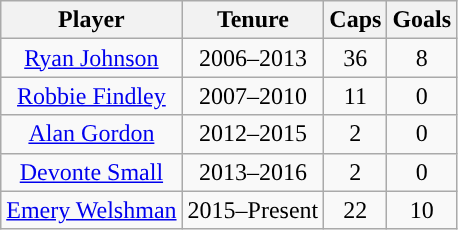<table class="wikitable" style="text-align: center;">
<tr>
<th width=px>Player</th>
<th width=px>Tenure</th>
<th width=px>Caps</th>
<th width=px>Goals</th>
</tr>
<tr>
<td> <a href='#'>Ryan Johnson</a></td>
<td>2006–2013</td>
<td>36</td>
<td>8</td>
</tr>
<tr>
<td> <a href='#'>Robbie Findley</a></td>
<td>2007–2010</td>
<td>11</td>
<td>0</td>
</tr>
<tr>
<td> <a href='#'>Alan Gordon</a></td>
<td>2012–2015</td>
<td>2</td>
<td>0</td>
</tr>
<tr>
<td> <a href='#'>Devonte Small</a></td>
<td>2013–2016</td>
<td>2</td>
<td>0</td>
</tr>
<tr>
<td> <a href='#'>Emery Welshman</a></td>
<td>2015–Present</td>
<td>22</td>
<td>10</td>
</tr>
</table>
